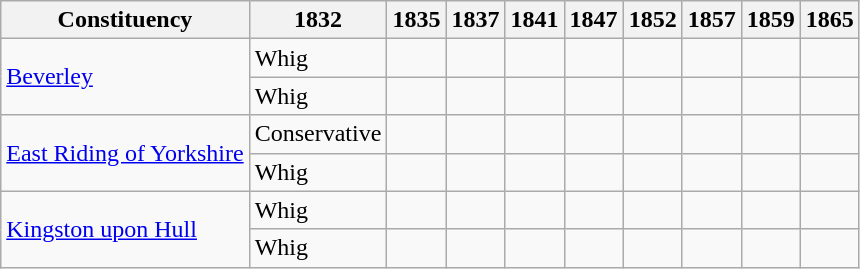<table class=wikitable sortable>
<tr>
<th>Constituency</th>
<th>1832</th>
<th>1835</th>
<th>1837</th>
<th>1841</th>
<th>1847</th>
<th>1852</th>
<th>1857</th>
<th>1859</th>
<th>1865</th>
</tr>
<tr>
<td rowspan=2><a href='#'>Beverley</a></td>
<td bgcolor=>Whig</td>
<td></td>
<td></td>
<td></td>
<td></td>
<td></td>
<td></td>
<td></td>
<td></td>
</tr>
<tr>
<td bgcolor=>Whig</td>
<td></td>
<td></td>
<td></td>
<td></td>
<td></td>
<td></td>
<td></td>
<td></td>
</tr>
<tr>
<td rowspan=2><a href='#'>East Riding of Yorkshire</a></td>
<td bgcolor=>Conservative</td>
<td></td>
<td></td>
<td></td>
<td></td>
<td></td>
<td></td>
<td></td>
<td></td>
</tr>
<tr>
<td bgcolor=>Whig</td>
<td></td>
<td></td>
<td></td>
<td></td>
<td></td>
<td></td>
<td></td>
<td></td>
</tr>
<tr>
<td rowspan=2><a href='#'>Kingston upon Hull</a></td>
<td bgcolor=>Whig</td>
<td></td>
<td></td>
<td></td>
<td></td>
<td></td>
<td></td>
<td></td>
<td></td>
</tr>
<tr>
<td bgcolor=>Whig</td>
<td></td>
<td></td>
<td></td>
<td></td>
<td></td>
<td></td>
<td></td>
<td></td>
</tr>
</table>
